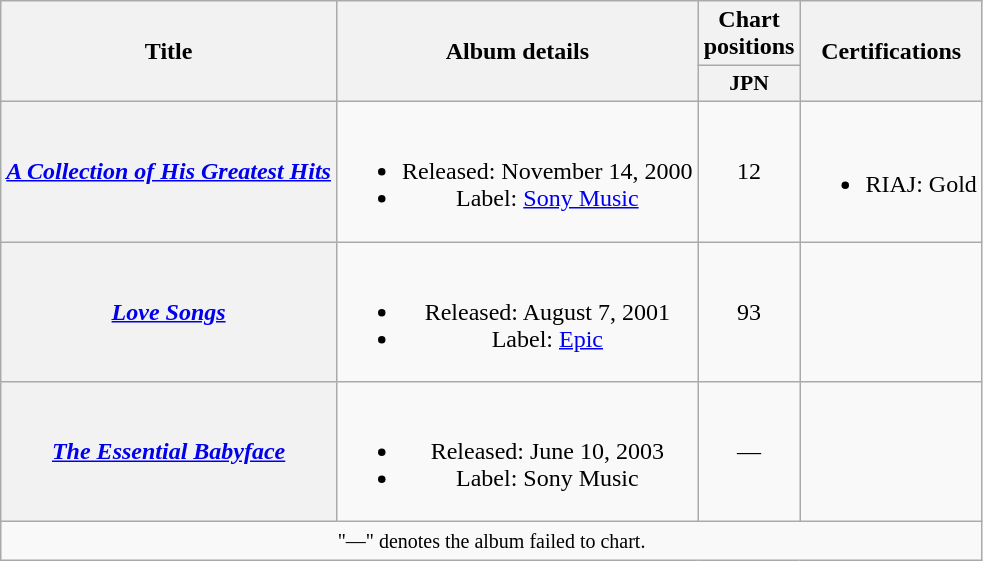<table class="wikitable plainrowheaders" style="text-align:center;">
<tr>
<th rowspan="2">Title</th>
<th rowspan="2">Album details</th>
<th colspan="1">Chart positions</th>
<th rowspan="2">Certifications</th>
</tr>
<tr>
<th scope="col" style="width:3em;font-size:90%;">JPN<br></th>
</tr>
<tr>
<th scope="row"><em><a href='#'>A Collection of His Greatest Hits</a></em></th>
<td><br><ul><li>Released: November 14, 2000</li><li>Label: <a href='#'>Sony Music</a></li></ul></td>
<td>12</td>
<td align="left"><br><ul><li>RIAJ: Gold</li></ul></td>
</tr>
<tr>
<th scope="row"><em><a href='#'>Love Songs</a></em></th>
<td><br><ul><li>Released: August 7, 2001</li><li>Label: <a href='#'>Epic</a></li></ul></td>
<td>93</td>
<td></td>
</tr>
<tr>
<th scope="row"><em><a href='#'>The Essential Babyface</a></em></th>
<td><br><ul><li>Released: June 10, 2003</li><li>Label: Sony Music</li></ul></td>
<td>—</td>
<td></td>
</tr>
<tr>
<td align="center" colspan="5"><small>"—" denotes the album failed to chart.</small></td>
</tr>
</table>
